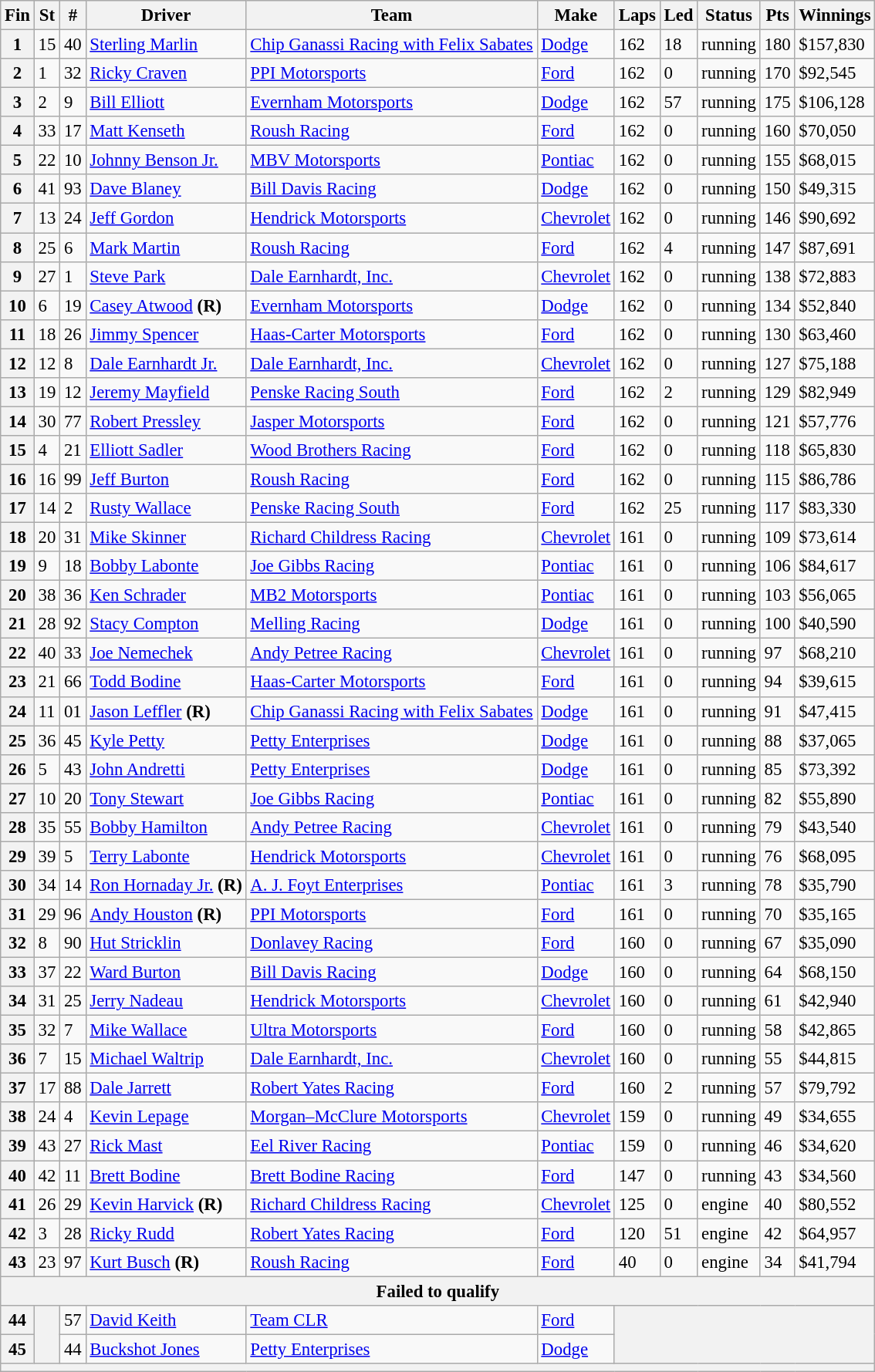<table class="wikitable" style="font-size:95%">
<tr>
<th>Fin</th>
<th>St</th>
<th>#</th>
<th>Driver</th>
<th>Team</th>
<th>Make</th>
<th>Laps</th>
<th>Led</th>
<th>Status</th>
<th>Pts</th>
<th>Winnings</th>
</tr>
<tr>
<th>1</th>
<td>15</td>
<td>40</td>
<td><a href='#'>Sterling Marlin</a></td>
<td><a href='#'>Chip Ganassi Racing with Felix Sabates</a></td>
<td><a href='#'>Dodge</a></td>
<td>162</td>
<td>18</td>
<td>running</td>
<td>180</td>
<td>$157,830</td>
</tr>
<tr>
<th>2</th>
<td>1</td>
<td>32</td>
<td><a href='#'>Ricky Craven</a></td>
<td><a href='#'>PPI Motorsports</a></td>
<td><a href='#'>Ford</a></td>
<td>162</td>
<td>0</td>
<td>running</td>
<td>170</td>
<td>$92,545</td>
</tr>
<tr>
<th>3</th>
<td>2</td>
<td>9</td>
<td><a href='#'>Bill Elliott</a></td>
<td><a href='#'>Evernham Motorsports</a></td>
<td><a href='#'>Dodge</a></td>
<td>162</td>
<td>57</td>
<td>running</td>
<td>175</td>
<td>$106,128</td>
</tr>
<tr>
<th>4</th>
<td>33</td>
<td>17</td>
<td><a href='#'>Matt Kenseth</a></td>
<td><a href='#'>Roush Racing</a></td>
<td><a href='#'>Ford</a></td>
<td>162</td>
<td>0</td>
<td>running</td>
<td>160</td>
<td>$70,050</td>
</tr>
<tr>
<th>5</th>
<td>22</td>
<td>10</td>
<td><a href='#'>Johnny Benson Jr.</a></td>
<td><a href='#'>MBV Motorsports</a></td>
<td><a href='#'>Pontiac</a></td>
<td>162</td>
<td>0</td>
<td>running</td>
<td>155</td>
<td>$68,015</td>
</tr>
<tr>
<th>6</th>
<td>41</td>
<td>93</td>
<td><a href='#'>Dave Blaney</a></td>
<td><a href='#'>Bill Davis Racing</a></td>
<td><a href='#'>Dodge</a></td>
<td>162</td>
<td>0</td>
<td>running</td>
<td>150</td>
<td>$49,315</td>
</tr>
<tr>
<th>7</th>
<td>13</td>
<td>24</td>
<td><a href='#'>Jeff Gordon</a></td>
<td><a href='#'>Hendrick Motorsports</a></td>
<td><a href='#'>Chevrolet</a></td>
<td>162</td>
<td>0</td>
<td>running</td>
<td>146</td>
<td>$90,692</td>
</tr>
<tr>
<th>8</th>
<td>25</td>
<td>6</td>
<td><a href='#'>Mark Martin</a></td>
<td><a href='#'>Roush Racing</a></td>
<td><a href='#'>Ford</a></td>
<td>162</td>
<td>4</td>
<td>running</td>
<td>147</td>
<td>$87,691</td>
</tr>
<tr>
<th>9</th>
<td>27</td>
<td>1</td>
<td><a href='#'>Steve Park</a></td>
<td><a href='#'>Dale Earnhardt, Inc.</a></td>
<td><a href='#'>Chevrolet</a></td>
<td>162</td>
<td>0</td>
<td>running</td>
<td>138</td>
<td>$72,883</td>
</tr>
<tr>
<th>10</th>
<td>6</td>
<td>19</td>
<td><a href='#'>Casey Atwood</a> <strong>(R)</strong></td>
<td><a href='#'>Evernham Motorsports</a></td>
<td><a href='#'>Dodge</a></td>
<td>162</td>
<td>0</td>
<td>running</td>
<td>134</td>
<td>$52,840</td>
</tr>
<tr>
<th>11</th>
<td>18</td>
<td>26</td>
<td><a href='#'>Jimmy Spencer</a></td>
<td><a href='#'>Haas-Carter Motorsports</a></td>
<td><a href='#'>Ford</a></td>
<td>162</td>
<td>0</td>
<td>running</td>
<td>130</td>
<td>$63,460</td>
</tr>
<tr>
<th>12</th>
<td>12</td>
<td>8</td>
<td><a href='#'>Dale Earnhardt Jr.</a></td>
<td><a href='#'>Dale Earnhardt, Inc.</a></td>
<td><a href='#'>Chevrolet</a></td>
<td>162</td>
<td>0</td>
<td>running</td>
<td>127</td>
<td>$75,188</td>
</tr>
<tr>
<th>13</th>
<td>19</td>
<td>12</td>
<td><a href='#'>Jeremy Mayfield</a></td>
<td><a href='#'>Penske Racing South</a></td>
<td><a href='#'>Ford</a></td>
<td>162</td>
<td>2</td>
<td>running</td>
<td>129</td>
<td>$82,949</td>
</tr>
<tr>
<th>14</th>
<td>30</td>
<td>77</td>
<td><a href='#'>Robert Pressley</a></td>
<td><a href='#'>Jasper Motorsports</a></td>
<td><a href='#'>Ford</a></td>
<td>162</td>
<td>0</td>
<td>running</td>
<td>121</td>
<td>$57,776</td>
</tr>
<tr>
<th>15</th>
<td>4</td>
<td>21</td>
<td><a href='#'>Elliott Sadler</a></td>
<td><a href='#'>Wood Brothers Racing</a></td>
<td><a href='#'>Ford</a></td>
<td>162</td>
<td>0</td>
<td>running</td>
<td>118</td>
<td>$65,830</td>
</tr>
<tr>
<th>16</th>
<td>16</td>
<td>99</td>
<td><a href='#'>Jeff Burton</a></td>
<td><a href='#'>Roush Racing</a></td>
<td><a href='#'>Ford</a></td>
<td>162</td>
<td>0</td>
<td>running</td>
<td>115</td>
<td>$86,786</td>
</tr>
<tr>
<th>17</th>
<td>14</td>
<td>2</td>
<td><a href='#'>Rusty Wallace</a></td>
<td><a href='#'>Penske Racing South</a></td>
<td><a href='#'>Ford</a></td>
<td>162</td>
<td>25</td>
<td>running</td>
<td>117</td>
<td>$83,330</td>
</tr>
<tr>
<th>18</th>
<td>20</td>
<td>31</td>
<td><a href='#'>Mike Skinner</a></td>
<td><a href='#'>Richard Childress Racing</a></td>
<td><a href='#'>Chevrolet</a></td>
<td>161</td>
<td>0</td>
<td>running</td>
<td>109</td>
<td>$73,614</td>
</tr>
<tr>
<th>19</th>
<td>9</td>
<td>18</td>
<td><a href='#'>Bobby Labonte</a></td>
<td><a href='#'>Joe Gibbs Racing</a></td>
<td><a href='#'>Pontiac</a></td>
<td>161</td>
<td>0</td>
<td>running</td>
<td>106</td>
<td>$84,617</td>
</tr>
<tr>
<th>20</th>
<td>38</td>
<td>36</td>
<td><a href='#'>Ken Schrader</a></td>
<td><a href='#'>MB2 Motorsports</a></td>
<td><a href='#'>Pontiac</a></td>
<td>161</td>
<td>0</td>
<td>running</td>
<td>103</td>
<td>$56,065</td>
</tr>
<tr>
<th>21</th>
<td>28</td>
<td>92</td>
<td><a href='#'>Stacy Compton</a></td>
<td><a href='#'>Melling Racing</a></td>
<td><a href='#'>Dodge</a></td>
<td>161</td>
<td>0</td>
<td>running</td>
<td>100</td>
<td>$40,590</td>
</tr>
<tr>
<th>22</th>
<td>40</td>
<td>33</td>
<td><a href='#'>Joe Nemechek</a></td>
<td><a href='#'>Andy Petree Racing</a></td>
<td><a href='#'>Chevrolet</a></td>
<td>161</td>
<td>0</td>
<td>running</td>
<td>97</td>
<td>$68,210</td>
</tr>
<tr>
<th>23</th>
<td>21</td>
<td>66</td>
<td><a href='#'>Todd Bodine</a></td>
<td><a href='#'>Haas-Carter Motorsports</a></td>
<td><a href='#'>Ford</a></td>
<td>161</td>
<td>0</td>
<td>running</td>
<td>94</td>
<td>$39,615</td>
</tr>
<tr>
<th>24</th>
<td>11</td>
<td>01</td>
<td><a href='#'>Jason Leffler</a> <strong>(R)</strong></td>
<td><a href='#'>Chip Ganassi Racing with Felix Sabates</a></td>
<td><a href='#'>Dodge</a></td>
<td>161</td>
<td>0</td>
<td>running</td>
<td>91</td>
<td>$47,415</td>
</tr>
<tr>
<th>25</th>
<td>36</td>
<td>45</td>
<td><a href='#'>Kyle Petty</a></td>
<td><a href='#'>Petty Enterprises</a></td>
<td><a href='#'>Dodge</a></td>
<td>161</td>
<td>0</td>
<td>running</td>
<td>88</td>
<td>$37,065</td>
</tr>
<tr>
<th>26</th>
<td>5</td>
<td>43</td>
<td><a href='#'>John Andretti</a></td>
<td><a href='#'>Petty Enterprises</a></td>
<td><a href='#'>Dodge</a></td>
<td>161</td>
<td>0</td>
<td>running</td>
<td>85</td>
<td>$73,392</td>
</tr>
<tr>
<th>27</th>
<td>10</td>
<td>20</td>
<td><a href='#'>Tony Stewart</a></td>
<td><a href='#'>Joe Gibbs Racing</a></td>
<td><a href='#'>Pontiac</a></td>
<td>161</td>
<td>0</td>
<td>running</td>
<td>82</td>
<td>$55,890</td>
</tr>
<tr>
<th>28</th>
<td>35</td>
<td>55</td>
<td><a href='#'>Bobby Hamilton</a></td>
<td><a href='#'>Andy Petree Racing</a></td>
<td><a href='#'>Chevrolet</a></td>
<td>161</td>
<td>0</td>
<td>running</td>
<td>79</td>
<td>$43,540</td>
</tr>
<tr>
<th>29</th>
<td>39</td>
<td>5</td>
<td><a href='#'>Terry Labonte</a></td>
<td><a href='#'>Hendrick Motorsports</a></td>
<td><a href='#'>Chevrolet</a></td>
<td>161</td>
<td>0</td>
<td>running</td>
<td>76</td>
<td>$68,095</td>
</tr>
<tr>
<th>30</th>
<td>34</td>
<td>14</td>
<td><a href='#'>Ron Hornaday Jr.</a> <strong>(R)</strong></td>
<td><a href='#'>A. J. Foyt Enterprises</a></td>
<td><a href='#'>Pontiac</a></td>
<td>161</td>
<td>3</td>
<td>running</td>
<td>78</td>
<td>$35,790</td>
</tr>
<tr>
<th>31</th>
<td>29</td>
<td>96</td>
<td><a href='#'>Andy Houston</a> <strong>(R)</strong></td>
<td><a href='#'>PPI Motorsports</a></td>
<td><a href='#'>Ford</a></td>
<td>161</td>
<td>0</td>
<td>running</td>
<td>70</td>
<td>$35,165</td>
</tr>
<tr>
<th>32</th>
<td>8</td>
<td>90</td>
<td><a href='#'>Hut Stricklin</a></td>
<td><a href='#'>Donlavey Racing</a></td>
<td><a href='#'>Ford</a></td>
<td>160</td>
<td>0</td>
<td>running</td>
<td>67</td>
<td>$35,090</td>
</tr>
<tr>
<th>33</th>
<td>37</td>
<td>22</td>
<td><a href='#'>Ward Burton</a></td>
<td><a href='#'>Bill Davis Racing</a></td>
<td><a href='#'>Dodge</a></td>
<td>160</td>
<td>0</td>
<td>running</td>
<td>64</td>
<td>$68,150</td>
</tr>
<tr>
<th>34</th>
<td>31</td>
<td>25</td>
<td><a href='#'>Jerry Nadeau</a></td>
<td><a href='#'>Hendrick Motorsports</a></td>
<td><a href='#'>Chevrolet</a></td>
<td>160</td>
<td>0</td>
<td>running</td>
<td>61</td>
<td>$42,940</td>
</tr>
<tr>
<th>35</th>
<td>32</td>
<td>7</td>
<td><a href='#'>Mike Wallace</a></td>
<td><a href='#'>Ultra Motorsports</a></td>
<td><a href='#'>Ford</a></td>
<td>160</td>
<td>0</td>
<td>running</td>
<td>58</td>
<td>$42,865</td>
</tr>
<tr>
<th>36</th>
<td>7</td>
<td>15</td>
<td><a href='#'>Michael Waltrip</a></td>
<td><a href='#'>Dale Earnhardt, Inc.</a></td>
<td><a href='#'>Chevrolet</a></td>
<td>160</td>
<td>0</td>
<td>running</td>
<td>55</td>
<td>$44,815</td>
</tr>
<tr>
<th>37</th>
<td>17</td>
<td>88</td>
<td><a href='#'>Dale Jarrett</a></td>
<td><a href='#'>Robert Yates Racing</a></td>
<td><a href='#'>Ford</a></td>
<td>160</td>
<td>2</td>
<td>running</td>
<td>57</td>
<td>$79,792</td>
</tr>
<tr>
<th>38</th>
<td>24</td>
<td>4</td>
<td><a href='#'>Kevin Lepage</a></td>
<td><a href='#'>Morgan–McClure Motorsports</a></td>
<td><a href='#'>Chevrolet</a></td>
<td>159</td>
<td>0</td>
<td>running</td>
<td>49</td>
<td>$34,655</td>
</tr>
<tr>
<th>39</th>
<td>43</td>
<td>27</td>
<td><a href='#'>Rick Mast</a></td>
<td><a href='#'>Eel River Racing</a></td>
<td><a href='#'>Pontiac</a></td>
<td>159</td>
<td>0</td>
<td>running</td>
<td>46</td>
<td>$34,620</td>
</tr>
<tr>
<th>40</th>
<td>42</td>
<td>11</td>
<td><a href='#'>Brett Bodine</a></td>
<td><a href='#'>Brett Bodine Racing</a></td>
<td><a href='#'>Ford</a></td>
<td>147</td>
<td>0</td>
<td>running</td>
<td>43</td>
<td>$34,560</td>
</tr>
<tr>
<th>41</th>
<td>26</td>
<td>29</td>
<td><a href='#'>Kevin Harvick</a> <strong>(R)</strong></td>
<td><a href='#'>Richard Childress Racing</a></td>
<td><a href='#'>Chevrolet</a></td>
<td>125</td>
<td>0</td>
<td>engine</td>
<td>40</td>
<td>$80,552</td>
</tr>
<tr>
<th>42</th>
<td>3</td>
<td>28</td>
<td><a href='#'>Ricky Rudd</a></td>
<td><a href='#'>Robert Yates Racing</a></td>
<td><a href='#'>Ford</a></td>
<td>120</td>
<td>51</td>
<td>engine</td>
<td>42</td>
<td>$64,957</td>
</tr>
<tr>
<th>43</th>
<td>23</td>
<td>97</td>
<td><a href='#'>Kurt Busch</a> <strong>(R)</strong></td>
<td><a href='#'>Roush Racing</a></td>
<td><a href='#'>Ford</a></td>
<td>40</td>
<td>0</td>
<td>engine</td>
<td>34</td>
<td>$41,794</td>
</tr>
<tr>
<th colspan="11">Failed to qualify</th>
</tr>
<tr>
<th>44</th>
<th rowspan="2"></th>
<td>57</td>
<td><a href='#'>David Keith</a></td>
<td><a href='#'>Team CLR</a></td>
<td><a href='#'>Ford</a></td>
<th colspan="5" rowspan="2"></th>
</tr>
<tr>
<th>45</th>
<td>44</td>
<td><a href='#'>Buckshot Jones</a></td>
<td><a href='#'>Petty Enterprises</a></td>
<td><a href='#'>Dodge</a></td>
</tr>
<tr>
<th colspan="11"></th>
</tr>
</table>
